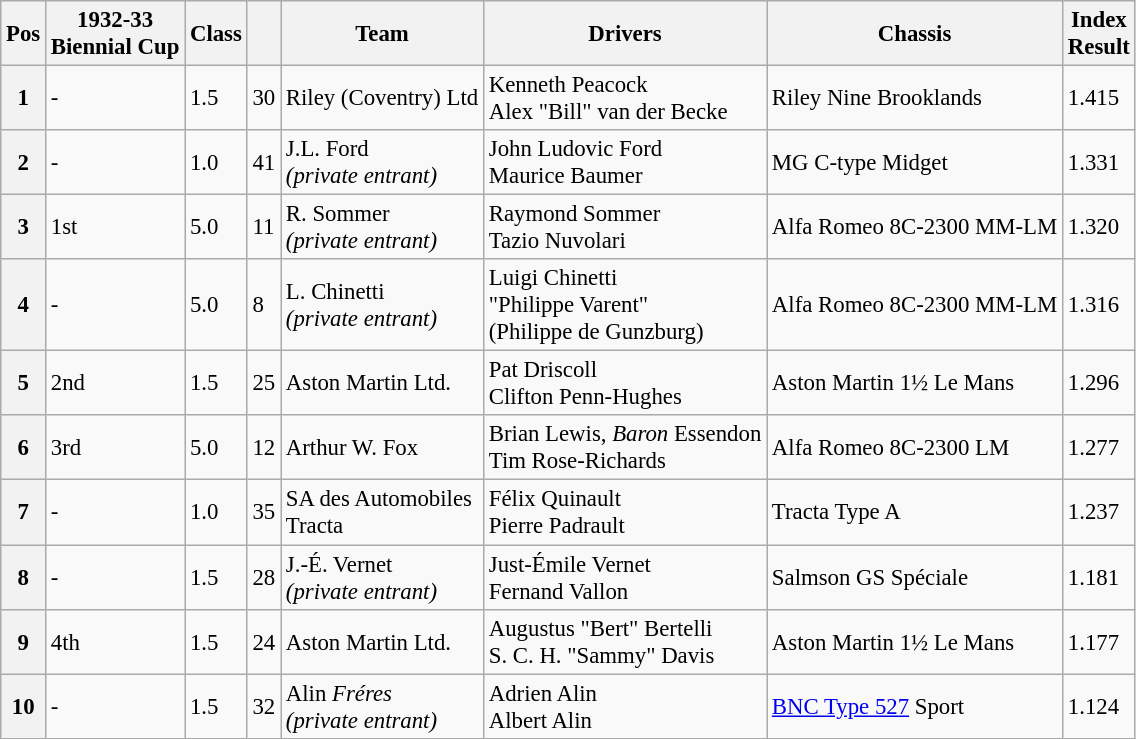<table class="wikitable" style="font-size: 95%;">
<tr>
<th>Pos</th>
<th>1932-33<br>Biennial Cup</th>
<th>Class</th>
<th></th>
<th>Team</th>
<th>Drivers</th>
<th>Chassis</th>
<th>Index<br>Result</th>
</tr>
<tr>
<th>1</th>
<td>-</td>
<td>1.5</td>
<td>30</td>
<td> Riley (Coventry) Ltd</td>
<td> Kenneth Peacock<br> Alex "Bill" van der Becke</td>
<td>Riley Nine Brooklands</td>
<td>1.415</td>
</tr>
<tr>
<th>2</th>
<td>-</td>
<td>1.0</td>
<td>41</td>
<td> J.L. Ford<br><em>(private entrant)</em></td>
<td> John Ludovic Ford<br> Maurice Baumer</td>
<td>MG C-type Midget</td>
<td>1.331</td>
</tr>
<tr>
<th>3</th>
<td>1st</td>
<td>5.0</td>
<td>11</td>
<td> R. Sommer<br><em>(private entrant)</em></td>
<td> Raymond Sommer<br> Tazio Nuvolari</td>
<td>Alfa Romeo 8C-2300 MM-LM</td>
<td>1.320</td>
</tr>
<tr>
<th>4</th>
<td>-</td>
<td>5.0</td>
<td>8</td>
<td> L. Chinetti<br><em>(private entrant)</em></td>
<td> Luigi Chinetti<br> "Philippe Varent"<br>(Philippe de Gunzburg)</td>
<td>Alfa Romeo 8C-2300 MM-LM</td>
<td>1.316</td>
</tr>
<tr>
<th>5</th>
<td>2nd</td>
<td>1.5</td>
<td>25</td>
<td> Aston Martin Ltd.</td>
<td> Pat Driscoll<br> Clifton Penn-Hughes</td>
<td>Aston Martin 1½ Le Mans</td>
<td>1.296</td>
</tr>
<tr>
<th>6</th>
<td>3rd</td>
<td>5.0</td>
<td>12</td>
<td> Arthur W. Fox</td>
<td> Brian Lewis, <em>Baron</em> Essendon<br> Tim Rose-Richards</td>
<td>Alfa Romeo 8C-2300 LM</td>
<td>1.277</td>
</tr>
<tr>
<th>7</th>
<td>-</td>
<td>1.0</td>
<td>35</td>
<td> SA des Automobiles<br>Tracta</td>
<td> Félix Quinault<br> Pierre Padrault</td>
<td>Tracta Type A</td>
<td>1.237</td>
</tr>
<tr>
<th>8</th>
<td>-</td>
<td>1.5</td>
<td>28</td>
<td> J.-É. Vernet<br><em>(private entrant)</em></td>
<td> Just-Émile Vernet<br> Fernand Vallon</td>
<td>Salmson GS Spéciale</td>
<td>1.181</td>
</tr>
<tr>
<th>9</th>
<td>4th</td>
<td>1.5</td>
<td>24</td>
<td> Aston Martin Ltd.</td>
<td> Augustus "Bert" Bertelli<br> S. C. H. "Sammy" Davis</td>
<td>Aston Martin 1½ Le Mans</td>
<td>1.177</td>
</tr>
<tr>
<th>10</th>
<td>-</td>
<td>1.5</td>
<td>32</td>
<td> Alin <em>Fréres</em><br><em>(private entrant)</em></td>
<td> Adrien Alin<br> Albert Alin</td>
<td><a href='#'>BNC Type 527</a> Sport</td>
<td>1.124</td>
</tr>
</table>
